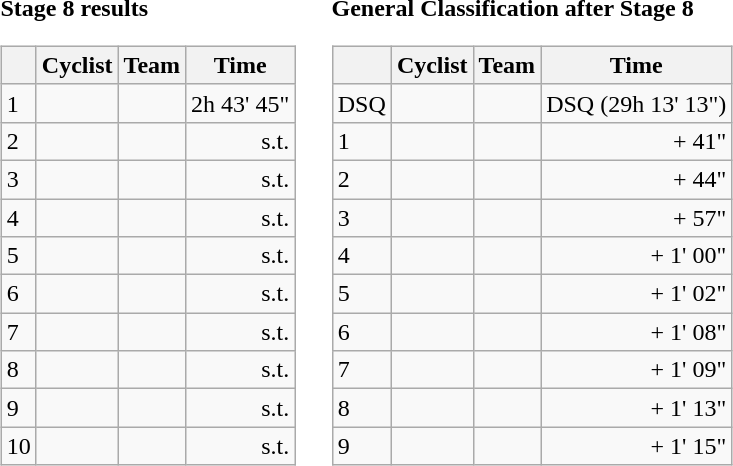<table>
<tr>
<td><strong>Stage 8 results</strong><br><table class="wikitable">
<tr>
<th></th>
<th>Cyclist</th>
<th>Team</th>
<th>Time</th>
</tr>
<tr>
<td>1</td>
<td></td>
<td></td>
<td style="text-align:right;">2h 43' 45"</td>
</tr>
<tr>
<td>2</td>
<td></td>
<td></td>
<td style="text-align:right;">s.t.</td>
</tr>
<tr>
<td>3</td>
<td></td>
<td></td>
<td style="text-align:right;">s.t.</td>
</tr>
<tr>
<td>4</td>
<td></td>
<td></td>
<td style="text-align:right;">s.t.</td>
</tr>
<tr>
<td>5</td>
<td></td>
<td></td>
<td style="text-align:right;">s.t.</td>
</tr>
<tr>
<td>6</td>
<td></td>
<td></td>
<td style="text-align:right;">s.t.</td>
</tr>
<tr>
<td>7</td>
<td></td>
<td></td>
<td style="text-align:right;">s.t.</td>
</tr>
<tr>
<td>8</td>
<td></td>
<td></td>
<td style="text-align:right;">s.t.</td>
</tr>
<tr>
<td>9</td>
<td></td>
<td></td>
<td style="text-align:right;">s.t.</td>
</tr>
<tr>
<td>10</td>
<td> </td>
<td></td>
<td style="text-align:right;">s.t.</td>
</tr>
</table>
</td>
<td></td>
<td><strong>General Classification after Stage 8</strong><br><table class="wikitable">
<tr>
<th></th>
<th>Cyclist</th>
<th>Team</th>
<th>Time</th>
</tr>
<tr>
<td>DSQ</td>
<td><del></del> </td>
<td></td>
<td style="text-align:right;">DSQ (29h 13' 13")</td>
</tr>
<tr>
<td>1</td>
<td></td>
<td></td>
<td style="text-align:right;">+ 41"</td>
</tr>
<tr>
<td>2</td>
<td></td>
<td></td>
<td style="text-align:right;">+ 44"</td>
</tr>
<tr>
<td>3</td>
<td></td>
<td></td>
<td style="text-align:right;">+ 57"</td>
</tr>
<tr>
<td>4</td>
<td></td>
<td></td>
<td style="text-align:right;">+ 1' 00"</td>
</tr>
<tr>
<td>5</td>
<td></td>
<td></td>
<td style="text-align:right;">+ 1' 02"</td>
</tr>
<tr>
<td>6</td>
<td></td>
<td></td>
<td style="text-align:right;">+ 1' 08"</td>
</tr>
<tr>
<td>7</td>
<td></td>
<td></td>
<td style="text-align:right;">+ 1' 09"</td>
</tr>
<tr>
<td>8</td>
<td></td>
<td></td>
<td style="text-align:right;">+ 1' 13"</td>
</tr>
<tr>
<td>9</td>
<td></td>
<td></td>
<td style="text-align:right;">+ 1' 15"</td>
</tr>
</table>
</td>
</tr>
</table>
